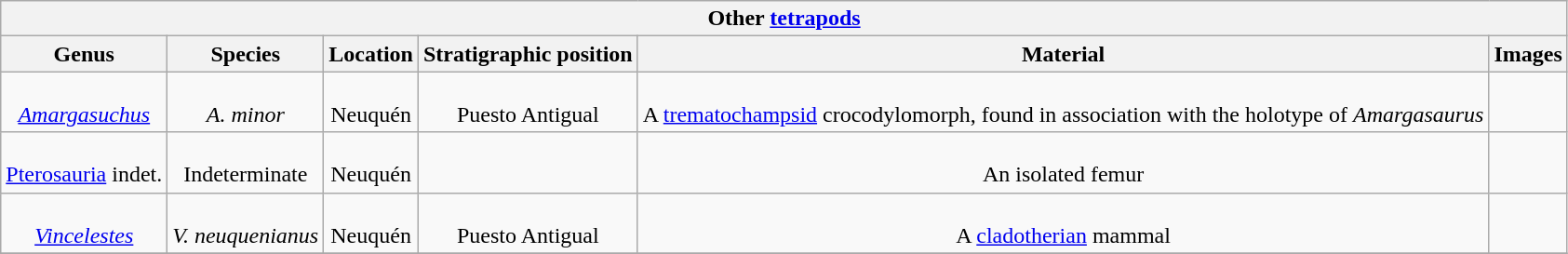<table class="wikitable" style="text-align:center">
<tr>
<th colspan="6" align="center">Other <a href='#'>tetrapods</a></th>
</tr>
<tr>
<th>Genus</th>
<th>Species</th>
<th>Location</th>
<th>Stratigraphic position</th>
<th>Material</th>
<th>Images</th>
</tr>
<tr>
<td><br><em><a href='#'>Amargasuchus</a></em></td>
<td><br><em>A. minor</em></td>
<td><br>Neuquén</td>
<td><br>Puesto Antigual</td>
<td><br>A <a href='#'>trematochampsid</a> crocodylomorph, found in association with the holotype of <em>Amargasaurus</em></td>
<td></td>
</tr>
<tr>
<td><br><a href='#'>Pterosauria</a> indet.</td>
<td><br>Indeterminate</td>
<td><br>Neuquén</td>
<td></td>
<td><br>An isolated femur</td>
<td></td>
</tr>
<tr>
<td><br><em><a href='#'>Vincelestes</a></em></td>
<td><br><em>V. neuquenianus</em></td>
<td><br>Neuquén</td>
<td><br>Puesto Antigual</td>
<td><br>A <a href='#'>cladotherian</a> mammal</td>
<td><br></td>
</tr>
<tr>
</tr>
</table>
